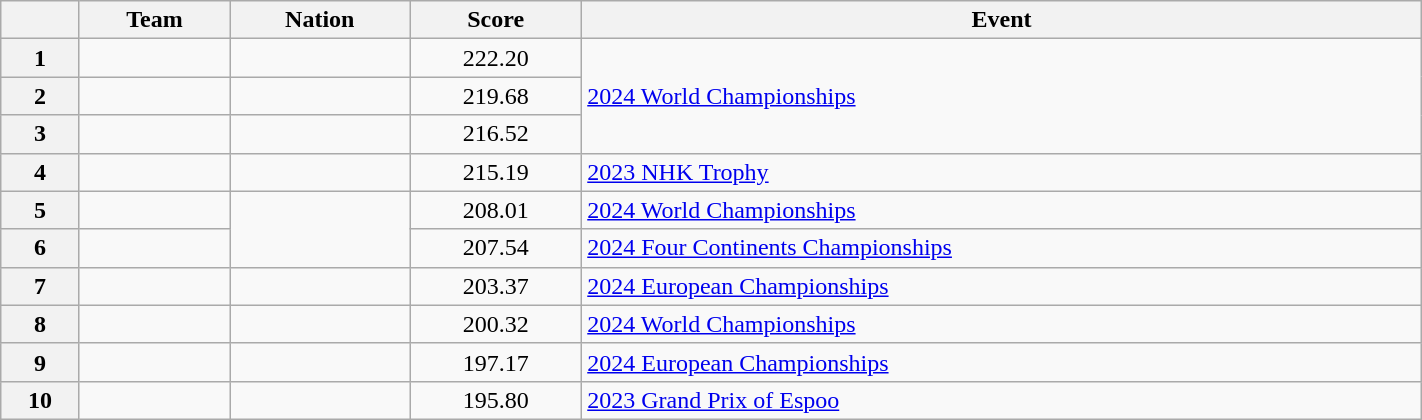<table class="wikitable unsortable" style="text-align:left; width:75%">
<tr>
<th scope="col"></th>
<th scope="col">Team</th>
<th scope="col">Nation</th>
<th scope="col">Score</th>
<th scope="col">Event</th>
</tr>
<tr>
<th scope="row">1</th>
<td></td>
<td></td>
<td style="text-align:center;">222.20</td>
<td rowspan="3"><a href='#'>2024 World Championships</a></td>
</tr>
<tr>
<th scope="row">2</th>
<td></td>
<td></td>
<td style="text-align:center;">219.68</td>
</tr>
<tr>
<th scope="row">3</th>
<td></td>
<td></td>
<td style="text-align:center;">216.52</td>
</tr>
<tr>
<th scope="row">4</th>
<td></td>
<td></td>
<td style="text-align:center;">215.19</td>
<td><a href='#'>2023 NHK Trophy</a></td>
</tr>
<tr>
<th scope="row">5</th>
<td></td>
<td rowspan="2"></td>
<td style="text-align:center">208.01</td>
<td><a href='#'>2024 World Championships</a></td>
</tr>
<tr>
<th scope="row">6</th>
<td></td>
<td style="text-align:center;">207.54</td>
<td><a href='#'>2024 Four Continents Championships</a></td>
</tr>
<tr>
<th scope="row">7</th>
<td></td>
<td></td>
<td style="text-align:center;">203.37</td>
<td><a href='#'>2024 European Championships</a></td>
</tr>
<tr>
<th scope="row">8</th>
<td></td>
<td></td>
<td style="text-align:center">200.32</td>
<td><a href='#'>2024 World Championships</a></td>
</tr>
<tr>
<th scope="row">9</th>
<td></td>
<td></td>
<td style="text-align:center;">197.17</td>
<td><a href='#'>2024 European Championships</a></td>
</tr>
<tr>
<th scope="row">10</th>
<td></td>
<td></td>
<td style="text-align:center">195.80</td>
<td><a href='#'>2023 Grand Prix of Espoo</a></td>
</tr>
</table>
